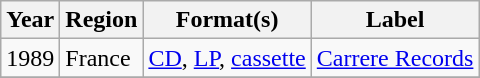<table class="wikitable">
<tr>
<th align="center">Year</th>
<th align="center">Region</th>
<th align="center">Format(s)</th>
<th align="center">Label</th>
</tr>
<tr>
<td align="left">1989</td>
<td align="left">France</td>
<td align="left"><a href='#'>CD</a>, <a href='#'>LP</a>, <a href='#'>cassette</a></td>
<td align="left"><a href='#'>Carrere Records</a></td>
</tr>
<tr>
</tr>
</table>
